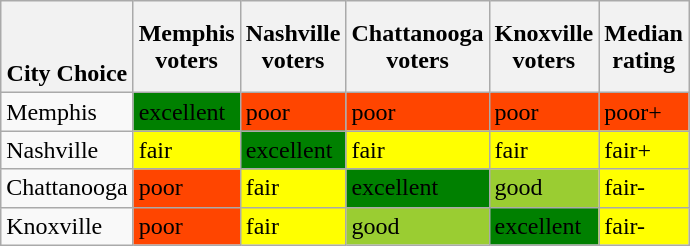<table class="wikitable">
<tr>
<th><br><br>City Choice</th>
<th>Memphis<br>voters</th>
<th>Nashville<br>voters</th>
<th>Chattanooga<br>voters</th>
<th>Knoxville<br>voters</th>
<th>Median<br>rating</th>
</tr>
<tr>
<td>Memphis</td>
<td bgcolor="green">excellent</td>
<td bgcolor="orangered">poor</td>
<td bgcolor="orangered">poor</td>
<td bgcolor="orangered">poor</td>
<td bgcolor="orangered">poor+</td>
</tr>
<tr>
<td>Nashville</td>
<td bgcolor="yellow">fair</td>
<td bgcolor="green">excellent</td>
<td bgcolor="yellow">fair</td>
<td bgcolor="yellow">fair</td>
<td bgcolor="yellow">fair+</td>
</tr>
<tr>
<td>Chattanooga</td>
<td bgcolor="orangered">poor</td>
<td bgcolor="yellow">fair</td>
<td bgcolor="green">excellent</td>
<td bgcolor="YellowGreen">good</td>
<td bgcolor="yellow">fair-</td>
</tr>
<tr>
<td>Knoxville</td>
<td bgcolor="orangered">poor</td>
<td bgcolor="yellow">fair</td>
<td bgcolor="YellowGreen">good</td>
<td bgcolor="green">excellent</td>
<td bgcolor="yellow">fair-</td>
</tr>
</table>
